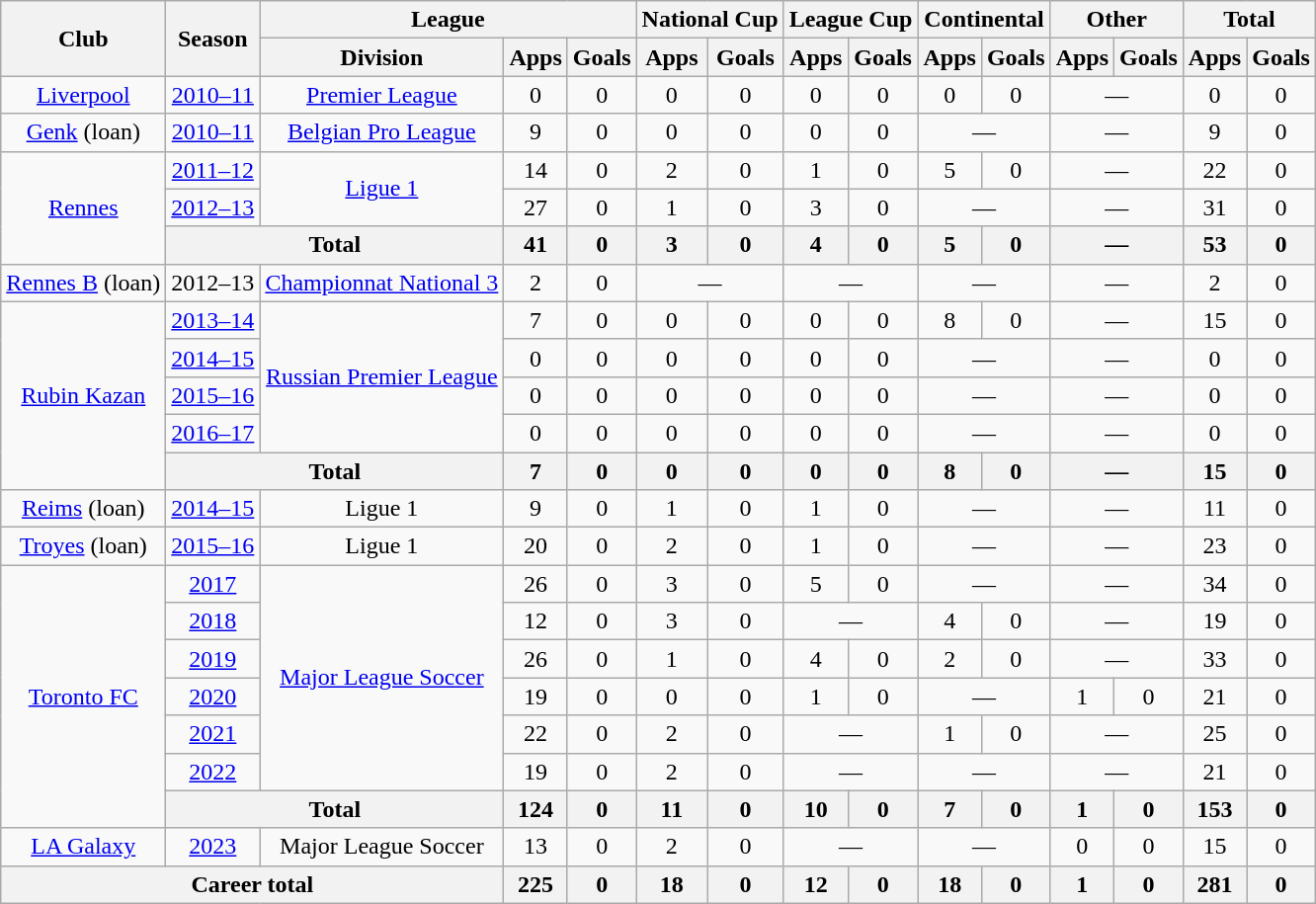<table class="wikitable" style="text-align: center;">
<tr>
<th rowspan="2">Club</th>
<th rowspan="2">Season</th>
<th colspan="3">League</th>
<th colspan="2">National Cup</th>
<th colspan="2">League Cup</th>
<th colspan="2">Continental</th>
<th colspan="2">Other</th>
<th colspan="2">Total</th>
</tr>
<tr>
<th>Division</th>
<th>Apps</th>
<th>Goals</th>
<th>Apps</th>
<th>Goals</th>
<th>Apps</th>
<th>Goals</th>
<th>Apps</th>
<th>Goals</th>
<th>Apps</th>
<th>Goals</th>
<th>Apps</th>
<th>Goals</th>
</tr>
<tr>
<td><a href='#'>Liverpool</a></td>
<td><a href='#'>2010–11</a></td>
<td><a href='#'>Premier League</a></td>
<td>0</td>
<td>0</td>
<td>0</td>
<td>0</td>
<td>0</td>
<td>0</td>
<td>0</td>
<td>0</td>
<td colspan="2">—</td>
<td>0</td>
<td>0</td>
</tr>
<tr>
<td><a href='#'>Genk</a> (loan)</td>
<td><a href='#'>2010–11</a></td>
<td><a href='#'>Belgian Pro League</a></td>
<td>9</td>
<td>0</td>
<td>0</td>
<td>0</td>
<td>0</td>
<td>0</td>
<td colspan="2">—</td>
<td colspan="2">—</td>
<td>9</td>
<td>0</td>
</tr>
<tr>
<td rowspan="3"><a href='#'>Rennes</a></td>
<td><a href='#'>2011–12</a></td>
<td rowspan="2"><a href='#'>Ligue 1</a></td>
<td>14</td>
<td>0</td>
<td>2</td>
<td>0</td>
<td>1</td>
<td>0</td>
<td>5</td>
<td>0</td>
<td colspan="2">—</td>
<td>22</td>
<td>0</td>
</tr>
<tr>
<td><a href='#'>2012–13</a></td>
<td>27</td>
<td>0</td>
<td>1</td>
<td>0</td>
<td>3</td>
<td>0</td>
<td colspan="2">—</td>
<td colspan="2">—</td>
<td>31</td>
<td>0</td>
</tr>
<tr>
<th colspan="2">Total</th>
<th>41</th>
<th>0</th>
<th>3</th>
<th>0</th>
<th>4</th>
<th>0</th>
<th>5</th>
<th>0</th>
<th colspan="2">—</th>
<th>53</th>
<th>0</th>
</tr>
<tr>
<td><a href='#'>Rennes B</a> (loan)</td>
<td>2012–13</td>
<td><a href='#'>Championnat National 3</a></td>
<td>2</td>
<td>0</td>
<td colspan="2">—</td>
<td colspan="2">—</td>
<td colspan="2">—</td>
<td colspan="2">—</td>
<td>2</td>
<td>0</td>
</tr>
<tr>
<td rowspan="5"><a href='#'>Rubin Kazan</a></td>
<td><a href='#'>2013–14</a></td>
<td rowspan="4"><a href='#'>Russian Premier League</a></td>
<td>7</td>
<td>0</td>
<td>0</td>
<td>0</td>
<td>0</td>
<td>0</td>
<td>8</td>
<td>0</td>
<td colspan="2">—</td>
<td>15</td>
<td>0</td>
</tr>
<tr>
<td><a href='#'>2014–15</a></td>
<td>0</td>
<td>0</td>
<td>0</td>
<td>0</td>
<td>0</td>
<td>0</td>
<td colspan="2">—</td>
<td colspan="2">—</td>
<td>0</td>
<td>0</td>
</tr>
<tr>
<td><a href='#'>2015–16</a></td>
<td>0</td>
<td>0</td>
<td>0</td>
<td>0</td>
<td>0</td>
<td>0</td>
<td colspan="2">—</td>
<td colspan="2">—</td>
<td>0</td>
<td>0</td>
</tr>
<tr>
<td><a href='#'>2016–17</a></td>
<td>0</td>
<td>0</td>
<td>0</td>
<td>0</td>
<td>0</td>
<td>0</td>
<td colspan="2">—</td>
<td colspan="2">—</td>
<td>0</td>
<td>0</td>
</tr>
<tr>
<th colspan="2">Total</th>
<th>7</th>
<th>0</th>
<th>0</th>
<th>0</th>
<th>0</th>
<th>0</th>
<th>8</th>
<th>0</th>
<th colspan="2">—</th>
<th>15</th>
<th>0</th>
</tr>
<tr>
<td><a href='#'>Reims</a> (loan)</td>
<td><a href='#'>2014–15</a></td>
<td>Ligue 1</td>
<td>9</td>
<td>0</td>
<td>1</td>
<td>0</td>
<td>1</td>
<td>0</td>
<td colspan="2">—</td>
<td colspan="2">—</td>
<td>11</td>
<td>0</td>
</tr>
<tr>
<td><a href='#'>Troyes</a> (loan)</td>
<td><a href='#'>2015–16</a></td>
<td>Ligue 1</td>
<td>20</td>
<td>0</td>
<td>2</td>
<td>0</td>
<td>1</td>
<td>0</td>
<td colspan="2">—</td>
<td colspan="2">—</td>
<td>23</td>
<td>0</td>
</tr>
<tr>
<td rowspan="7"><a href='#'>Toronto FC</a></td>
<td><a href='#'>2017</a></td>
<td rowspan="6"><a href='#'>Major League Soccer</a></td>
<td>26</td>
<td>0</td>
<td>3</td>
<td>0</td>
<td>5</td>
<td>0</td>
<td colspan="2">—</td>
<td colspan="2">—</td>
<td>34</td>
<td>0</td>
</tr>
<tr>
<td><a href='#'>2018</a></td>
<td>12</td>
<td>0</td>
<td>3</td>
<td>0</td>
<td colspan="2">—</td>
<td>4</td>
<td>0</td>
<td colspan="2">—</td>
<td>19</td>
<td>0</td>
</tr>
<tr>
<td><a href='#'>2019</a></td>
<td>26</td>
<td>0</td>
<td>1</td>
<td>0</td>
<td>4</td>
<td>0</td>
<td>2</td>
<td>0</td>
<td colspan="2">—</td>
<td>33</td>
<td>0</td>
</tr>
<tr>
<td><a href='#'>2020</a></td>
<td>19</td>
<td>0</td>
<td>0</td>
<td>0</td>
<td>1</td>
<td>0</td>
<td colspan=2>—</td>
<td>1</td>
<td>0</td>
<td>21</td>
<td>0</td>
</tr>
<tr>
<td><a href='#'>2021</a></td>
<td>22</td>
<td>0</td>
<td>2</td>
<td>0</td>
<td colspan="2">—</td>
<td>1</td>
<td>0</td>
<td colspan="2">—</td>
<td>25</td>
<td>0</td>
</tr>
<tr>
<td><a href='#'>2022</a></td>
<td>19</td>
<td>0</td>
<td>2</td>
<td>0</td>
<td colspan="2">—</td>
<td colspan="2">—</td>
<td colspan="2">—</td>
<td>21</td>
<td>0</td>
</tr>
<tr>
<th colspan="2">Total</th>
<th>124</th>
<th>0</th>
<th>11</th>
<th>0</th>
<th>10</th>
<th>0</th>
<th>7</th>
<th>0</th>
<th>1</th>
<th>0</th>
<th>153</th>
<th>0</th>
</tr>
<tr>
<td><a href='#'>LA Galaxy</a></td>
<td><a href='#'>2023</a></td>
<td>Major League Soccer</td>
<td>13</td>
<td>0</td>
<td>2</td>
<td>0</td>
<td colspan="2">—</td>
<td colspan="2">—</td>
<td>0</td>
<td>0</td>
<td>15</td>
<td>0</td>
</tr>
<tr>
<th colspan="3">Career total</th>
<th>225</th>
<th>0</th>
<th>18</th>
<th>0</th>
<th>12</th>
<th>0</th>
<th>18</th>
<th>0</th>
<th>1</th>
<th>0</th>
<th>281</th>
<th>0</th>
</tr>
</table>
